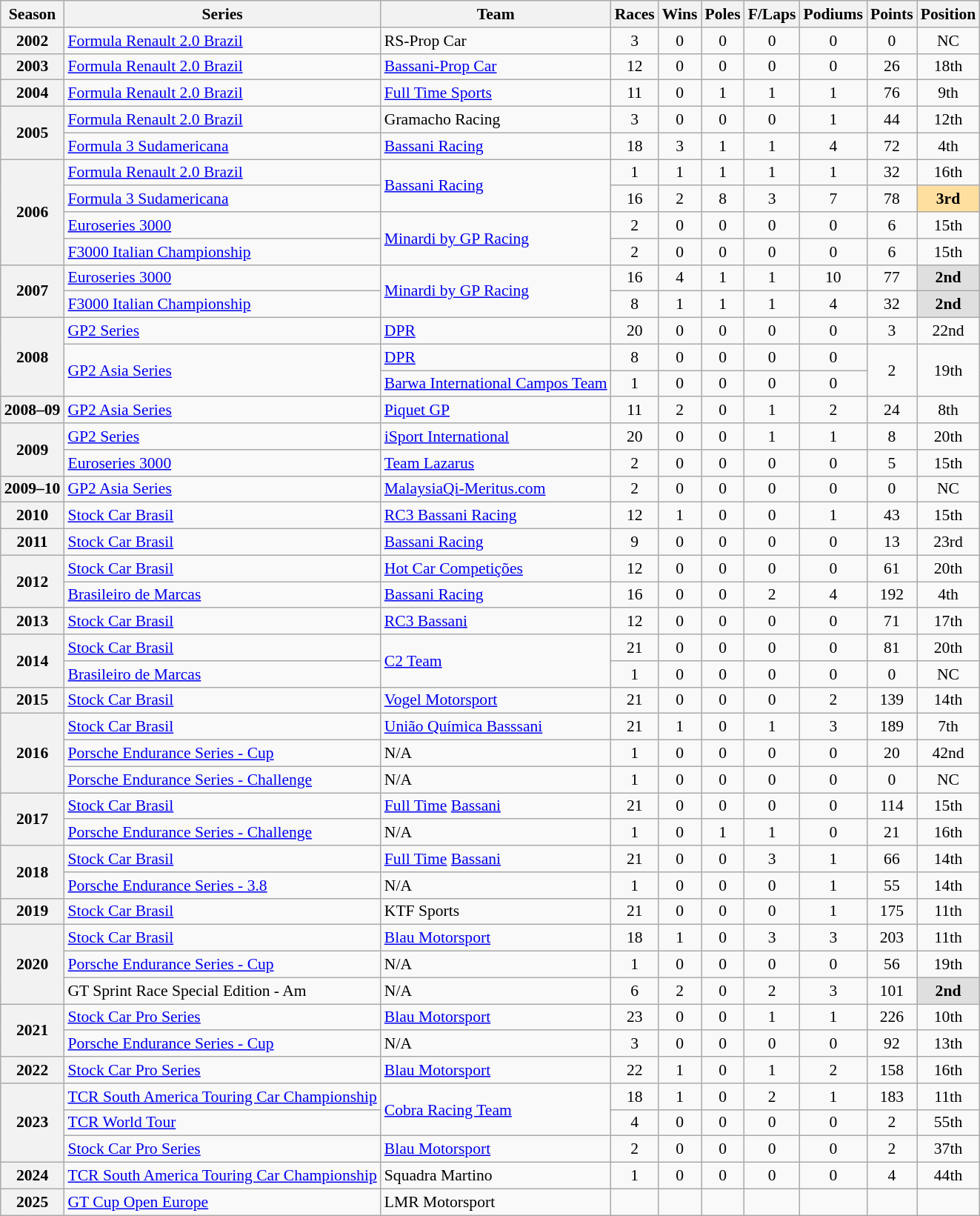<table class="wikitable" style="font-size: 90%; text-align:center">
<tr>
<th>Season</th>
<th>Series</th>
<th>Team</th>
<th>Races</th>
<th>Wins</th>
<th>Poles</th>
<th>F/Laps</th>
<th>Podiums</th>
<th>Points</th>
<th>Position</th>
</tr>
<tr>
<th>2002</th>
<td align=left><a href='#'>Formula Renault 2.0 Brazil</a></td>
<td align=left>RS-Prop Car</td>
<td>3</td>
<td>0</td>
<td>0</td>
<td>0</td>
<td>0</td>
<td>0</td>
<td>NC</td>
</tr>
<tr>
<th>2003</th>
<td align=left><a href='#'>Formula Renault 2.0 Brazil</a></td>
<td align=left><a href='#'>Bassani-Prop Car</a></td>
<td>12</td>
<td>0</td>
<td>0</td>
<td>0</td>
<td>0</td>
<td>26</td>
<td>18th</td>
</tr>
<tr>
<th>2004</th>
<td align=left><a href='#'>Formula Renault 2.0 Brazil</a></td>
<td align=left><a href='#'>Full Time Sports</a></td>
<td>11</td>
<td>0</td>
<td>1</td>
<td>1</td>
<td>1</td>
<td>76</td>
<td>9th</td>
</tr>
<tr>
<th rowspan=2>2005</th>
<td align=left><a href='#'>Formula Renault 2.0 Brazil</a></td>
<td align=left>Gramacho Racing</td>
<td>3</td>
<td>0</td>
<td>0</td>
<td>0</td>
<td>1</td>
<td>44</td>
<td>12th</td>
</tr>
<tr>
<td align=left><a href='#'>Formula 3 Sudamericana</a></td>
<td align=left><a href='#'>Bassani Racing</a></td>
<td>18</td>
<td>3</td>
<td>1</td>
<td>1</td>
<td>4</td>
<td>72</td>
<td>4th</td>
</tr>
<tr>
<th rowspan=4>2006</th>
<td align=left><a href='#'>Formula Renault 2.0 Brazil</a></td>
<td align=left rowspan=2><a href='#'>Bassani Racing</a></td>
<td>1</td>
<td>1</td>
<td>1</td>
<td>1</td>
<td>1</td>
<td>32</td>
<td>16th</td>
</tr>
<tr>
<td align=left><a href='#'>Formula 3 Sudamericana</a></td>
<td>16</td>
<td>2</td>
<td>8</td>
<td>3</td>
<td>7</td>
<td>78</td>
<td style="background:#FFDF9F;"><strong>3rd</strong></td>
</tr>
<tr>
<td align=left><a href='#'>Euroseries 3000</a></td>
<td align=left rowspan=2><a href='#'>Minardi by GP Racing</a></td>
<td>2</td>
<td>0</td>
<td>0</td>
<td>0</td>
<td>0</td>
<td>6</td>
<td>15th</td>
</tr>
<tr>
<td align=left><a href='#'>F3000 Italian Championship</a></td>
<td>2</td>
<td>0</td>
<td>0</td>
<td>0</td>
<td>0</td>
<td>6</td>
<td>15th</td>
</tr>
<tr>
<th rowspan=2>2007</th>
<td align=left><a href='#'>Euroseries 3000</a></td>
<td align=left rowspan=2><a href='#'>Minardi by GP Racing</a></td>
<td>16</td>
<td>4</td>
<td>1</td>
<td>1</td>
<td>10</td>
<td>77</td>
<td style="background:#DFDFDF;"><strong>2nd</strong></td>
</tr>
<tr>
<td align=left><a href='#'>F3000 Italian Championship</a></td>
<td>8</td>
<td>1</td>
<td>1</td>
<td>1</td>
<td>4</td>
<td>32</td>
<td style="background:#DFDFDF;"><strong>2nd</strong></td>
</tr>
<tr>
<th rowspan="3">2008</th>
<td align=left><a href='#'>GP2 Series</a></td>
<td align=left><a href='#'>DPR</a></td>
<td>20</td>
<td>0</td>
<td>0</td>
<td>0</td>
<td>0</td>
<td>3</td>
<td>22nd</td>
</tr>
<tr>
<td rowspan="2" align="left"><a href='#'>GP2 Asia Series</a></td>
<td align=left><a href='#'>DPR</a></td>
<td>8</td>
<td>0</td>
<td>0</td>
<td>0</td>
<td>0</td>
<td rowspan="2">2</td>
<td rowspan="2">19th</td>
</tr>
<tr>
<td align=left><a href='#'>Barwa International Campos Team</a></td>
<td>1</td>
<td>0</td>
<td>0</td>
<td>0</td>
<td>0</td>
</tr>
<tr>
<th>2008–09</th>
<td align=left><a href='#'>GP2 Asia Series</a></td>
<td align=left><a href='#'>Piquet GP</a></td>
<td>11</td>
<td>2</td>
<td>0</td>
<td>1</td>
<td>2</td>
<td>24</td>
<td>8th</td>
</tr>
<tr>
<th rowspan=2>2009</th>
<td align=left><a href='#'>GP2 Series</a></td>
<td align=left><a href='#'>iSport International</a></td>
<td>20</td>
<td>0</td>
<td>0</td>
<td>1</td>
<td>1</td>
<td>8</td>
<td>20th</td>
</tr>
<tr>
<td align=left><a href='#'>Euroseries 3000</a></td>
<td align=left><a href='#'>Team Lazarus</a></td>
<td>2</td>
<td>0</td>
<td>0</td>
<td>0</td>
<td>0</td>
<td>5</td>
<td>15th</td>
</tr>
<tr>
<th>2009–10</th>
<td align=left><a href='#'>GP2 Asia Series</a></td>
<td align=left><a href='#'>MalaysiaQi-Meritus.com</a></td>
<td>2</td>
<td>0</td>
<td>0</td>
<td>0</td>
<td>0</td>
<td>0</td>
<td>NC</td>
</tr>
<tr>
<th>2010</th>
<td align=left><a href='#'>Stock Car Brasil</a></td>
<td align=left><a href='#'>RC3 Bassani Racing</a></td>
<td>12</td>
<td>1</td>
<td>0</td>
<td>0</td>
<td>1</td>
<td>43</td>
<td>15th</td>
</tr>
<tr>
<th>2011</th>
<td align=left><a href='#'>Stock Car Brasil</a></td>
<td align=left><a href='#'>Bassani Racing</a></td>
<td>9</td>
<td>0</td>
<td>0</td>
<td>0</td>
<td>0</td>
<td>13</td>
<td>23rd</td>
</tr>
<tr>
<th rowspan=2>2012</th>
<td align=left><a href='#'>Stock Car Brasil</a></td>
<td align=left><a href='#'>Hot Car Competições</a></td>
<td>12</td>
<td>0</td>
<td>0</td>
<td>0</td>
<td>0</td>
<td>61</td>
<td>20th</td>
</tr>
<tr>
<td align=left><a href='#'>Brasileiro de Marcas</a></td>
<td align=left><a href='#'>Bassani Racing</a></td>
<td>16</td>
<td>0</td>
<td>0</td>
<td>2</td>
<td>4</td>
<td>192</td>
<td>4th</td>
</tr>
<tr>
<th>2013</th>
<td align=left><a href='#'>Stock Car Brasil</a></td>
<td align=left><a href='#'>RC3 Bassani</a></td>
<td>12</td>
<td>0</td>
<td>0</td>
<td>0</td>
<td>0</td>
<td>71</td>
<td>17th</td>
</tr>
<tr>
<th rowspan=2>2014</th>
<td align=left><a href='#'>Stock Car Brasil</a></td>
<td align=left rowspan=2><a href='#'>C2 Team</a></td>
<td>21</td>
<td>0</td>
<td>0</td>
<td>0</td>
<td>0</td>
<td>81</td>
<td>20th</td>
</tr>
<tr>
<td align=left><a href='#'>Brasileiro de Marcas</a></td>
<td>1</td>
<td>0</td>
<td>0</td>
<td>0</td>
<td>0</td>
<td>0</td>
<td>NC</td>
</tr>
<tr>
<th>2015</th>
<td align=left><a href='#'>Stock Car Brasil</a></td>
<td align=left><a href='#'>Vogel Motorsport</a></td>
<td>21</td>
<td>0</td>
<td>0</td>
<td>0</td>
<td>2</td>
<td>139</td>
<td>14th</td>
</tr>
<tr>
<th rowspan=3>2016</th>
<td align=left><a href='#'>Stock Car Brasil</a></td>
<td align=left><a href='#'>União Química Basssani</a></td>
<td>21</td>
<td>1</td>
<td>0</td>
<td>1</td>
<td>3</td>
<td>189</td>
<td>7th</td>
</tr>
<tr>
<td align=left><a href='#'>Porsche Endurance Series - Cup</a></td>
<td align=left>N/A</td>
<td>1</td>
<td>0</td>
<td>0</td>
<td>0</td>
<td>0</td>
<td>20</td>
<td>42nd</td>
</tr>
<tr>
<td align=left><a href='#'>Porsche Endurance Series - Challenge</a></td>
<td align=left>N/A</td>
<td>1</td>
<td>0</td>
<td>0</td>
<td>0</td>
<td>0</td>
<td>0</td>
<td>NC</td>
</tr>
<tr>
<th rowspan=2>2017</th>
<td align=left><a href='#'>Stock Car Brasil</a></td>
<td align=left><a href='#'>Full Time</a> <a href='#'>Bassani</a></td>
<td>21</td>
<td>0</td>
<td>0</td>
<td>0</td>
<td>0</td>
<td>114</td>
<td>15th</td>
</tr>
<tr>
<td align=left><a href='#'>Porsche Endurance Series - Challenge</a></td>
<td align=left>N/A</td>
<td>1</td>
<td>0</td>
<td>1</td>
<td>1</td>
<td>0</td>
<td>21</td>
<td>16th</td>
</tr>
<tr>
<th rowspan=2>2018</th>
<td align=left><a href='#'>Stock Car Brasil</a></td>
<td align=left><a href='#'>Full Time</a> <a href='#'>Bassani</a></td>
<td>21</td>
<td>0</td>
<td>0</td>
<td>3</td>
<td>1</td>
<td>66</td>
<td>14th</td>
</tr>
<tr>
<td align=left><a href='#'>Porsche Endurance Series - 3.8</a></td>
<td align=left>N/A</td>
<td>1</td>
<td>0</td>
<td>0</td>
<td>0</td>
<td>1</td>
<td>55</td>
<td>14th</td>
</tr>
<tr>
<th>2019</th>
<td align=left><a href='#'>Stock Car Brasil</a></td>
<td align=left>KTF Sports</td>
<td>21</td>
<td>0</td>
<td>0</td>
<td>0</td>
<td>1</td>
<td>175</td>
<td>11th</td>
</tr>
<tr>
<th rowspan=3>2020</th>
<td align=left><a href='#'>Stock Car Brasil</a></td>
<td align=left><a href='#'>Blau Motorsport</a></td>
<td>18</td>
<td>1</td>
<td>0</td>
<td>3</td>
<td>3</td>
<td>203</td>
<td>11th</td>
</tr>
<tr>
<td align=left><a href='#'>Porsche Endurance Series - Cup</a></td>
<td align=left>N/A</td>
<td>1</td>
<td>0</td>
<td>0</td>
<td>0</td>
<td>0</td>
<td>56</td>
<td>19th</td>
</tr>
<tr>
<td align=left>GT Sprint Race Special Edition - Am</td>
<td align=left>N/A</td>
<td>6</td>
<td>2</td>
<td>0</td>
<td>2</td>
<td>3</td>
<td>101</td>
<td style="background:#DFDFDF;"><strong>2nd</strong></td>
</tr>
<tr>
<th rowspan=2>2021</th>
<td align=left><a href='#'>Stock Car Pro Series</a></td>
<td align=left><a href='#'>Blau Motorsport</a></td>
<td>23</td>
<td>0</td>
<td>0</td>
<td>1</td>
<td>1</td>
<td>226</td>
<td>10th</td>
</tr>
<tr>
<td align=left><a href='#'>Porsche Endurance Series - Cup</a></td>
<td align=left>N/A</td>
<td>3</td>
<td>0</td>
<td>0</td>
<td>0</td>
<td>0</td>
<td>92</td>
<td>13th</td>
</tr>
<tr>
<th>2022</th>
<td align=left><a href='#'>Stock Car Pro Series</a></td>
<td align=left><a href='#'>Blau Motorsport</a></td>
<td>22</td>
<td>1</td>
<td>0</td>
<td>1</td>
<td>2</td>
<td>158</td>
<td>16th</td>
</tr>
<tr>
<th rowspan="3">2023</th>
<td align=left><a href='#'>TCR South America Touring Car Championship</a></td>
<td rowspan="2" align="left"><a href='#'>Cobra Racing Team</a></td>
<td>18</td>
<td>1</td>
<td>0</td>
<td>2</td>
<td>1</td>
<td>183</td>
<td>11th</td>
</tr>
<tr>
<td align=left><a href='#'>TCR World Tour</a></td>
<td>4</td>
<td>0</td>
<td>0</td>
<td>0</td>
<td>0</td>
<td>2</td>
<td>55th</td>
</tr>
<tr>
<td align=left><a href='#'>Stock Car Pro Series</a></td>
<td align=left><a href='#'>Blau Motorsport</a></td>
<td>2</td>
<td>0</td>
<td>0</td>
<td>0</td>
<td>0</td>
<td>2</td>
<td>37th</td>
</tr>
<tr>
<th>2024</th>
<td align=left><a href='#'>TCR South America Touring Car Championship</a></td>
<td align=left>Squadra Martino</td>
<td>1</td>
<td>0</td>
<td>0</td>
<td>0</td>
<td>0</td>
<td>4</td>
<td>44th</td>
</tr>
<tr>
<th>2025</th>
<td align=left><a href='#'>GT Cup Open Europe</a></td>
<td align=left>LMR Motorsport</td>
<td></td>
<td></td>
<td></td>
<td></td>
<td></td>
<td></td>
<td></td>
</tr>
</table>
